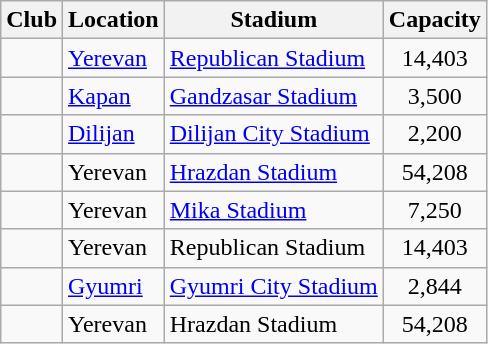<table class="wikitable sortable">
<tr>
<th>Club</th>
<th>Location</th>
<th>Stadium</th>
<th>Capacity</th>
</tr>
<tr>
<td></td>
<td><a href='#'>Yerevan</a></td>
<td><a href='#'>Republican Stadium</a></td>
<td align="center">14,403</td>
</tr>
<tr>
<td></td>
<td><a href='#'>Kapan</a></td>
<td><a href='#'>Gandzasar Stadium</a></td>
<td align="center">3,500</td>
</tr>
<tr>
<td></td>
<td><a href='#'>Dilijan</a></td>
<td><a href='#'>Dilijan City Stadium</a></td>
<td align="center">2,200</td>
</tr>
<tr>
<td></td>
<td>Yerevan</td>
<td><a href='#'>Hrazdan Stadium</a></td>
<td align="center">54,208</td>
</tr>
<tr>
<td></td>
<td>Yerevan</td>
<td><a href='#'>Mika Stadium</a></td>
<td align="center">7,250</td>
</tr>
<tr>
<td></td>
<td>Yerevan</td>
<td>Republican Stadium</td>
<td align="center">14,403</td>
</tr>
<tr>
<td></td>
<td><a href='#'>Gyumri</a></td>
<td><a href='#'>Gyumri City Stadium</a></td>
<td align="center">2,844</td>
</tr>
<tr>
<td></td>
<td>Yerevan</td>
<td>Hrazdan Stadium</td>
<td align="center">54,208</td>
</tr>
</table>
